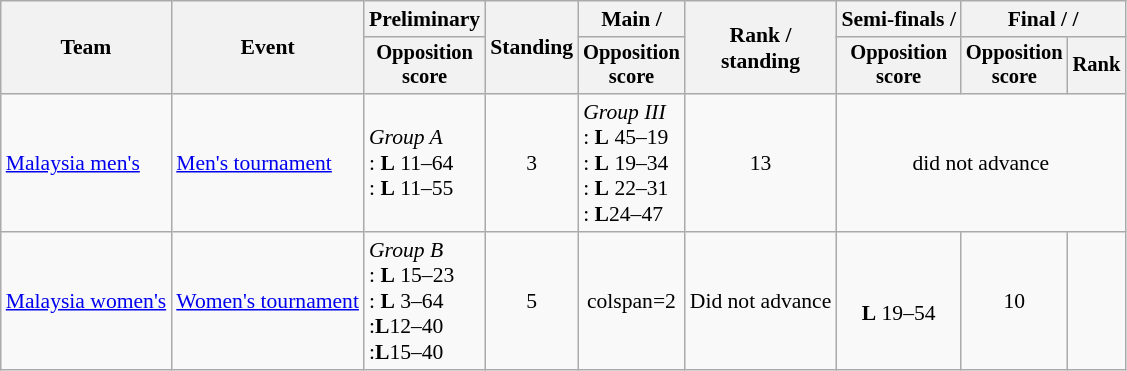<table class=wikitable style="font-size:90%; text-align:center">
<tr>
<th rowspan=2>Team</th>
<th rowspan=2>Event</th>
<th>Preliminary</th>
<th rowspan=2>Standing</th>
<th>Main / </th>
<th rowspan=2>Rank /<br> standing</th>
<th>Semi-finals / </th>
<th colspan=2>Final /  / </th>
</tr>
<tr style="font-size:95%">
<th>Opposition<br> score</th>
<th>Opposition<br> score</th>
<th>Opposition<br> score</th>
<th>Opposition<br> score</th>
<th>Rank</th>
</tr>
<tr>
<td align=left><a href='#'>Malaysia men's</a></td>
<td align=left><a href='#'>Men's tournament</a></td>
<td align=left><em>Group A</em><br>: <strong>L</strong> 11–64<br>: <strong>L</strong> 11–55</td>
<td>3</td>
<td align=left><em>Group III</em><br>: <strong>L</strong> 45–19<br>: <strong>L</strong> 19–34<br>: <strong>L</strong> 22–31<br>: <strong>L</strong>24–47</td>
<td>13</td>
<td colspan=3>did not advance</td>
</tr>
<tr>
<td align=left><a href='#'>Malaysia women's</a></td>
<td align=left><a href='#'>Women's tournament</a></td>
<td align=left><em>Group B</em><br>: <strong>L</strong> 15–23<br>: <strong>L</strong> 3–64<br> :<strong>L</strong>12–40 <br> :<strong>L</strong>15–40</td>
<td>5</td>
<td>colspan=2 </td>
<td>Did not advance</td>
<td><br><strong>L</strong> 19–54</td>
<td>10</td>
</tr>
</table>
